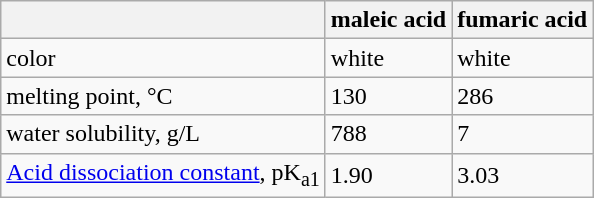<table class="wikitable">
<tr>
<th></th>
<th>maleic acid</th>
<th>fumaric acid</th>
</tr>
<tr>
<td>color</td>
<td>white</td>
<td>white</td>
</tr>
<tr>
<td>melting point, °C</td>
<td>130</td>
<td>286</td>
</tr>
<tr>
<td>water solubility, g/L</td>
<td>788</td>
<td>7</td>
</tr>
<tr>
<td><a href='#'>Acid dissociation constant</a>, pK<sub>a1</sub></td>
<td>1.90</td>
<td>3.03</td>
</tr>
</table>
